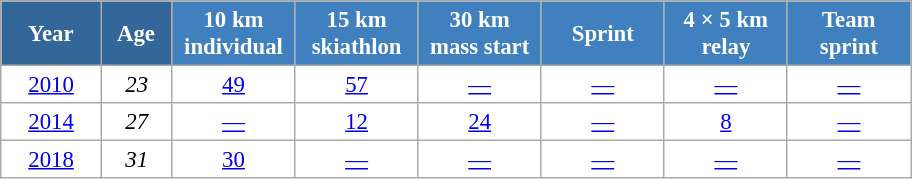<table class="wikitable" style="font-size:95%; text-align:center; border:gray solid 1px; background:#fff;">
<tr>
<th style="background:#369; color:white; width:60px;"> Year </th>
<th style="background:#369; color:white; width:40px;"> Age </th>
<th style="background-color:#4180be; color:white; width:75px;"> 10 km <br> individual </th>
<th style="background-color:#4180be; color:white; width:75px;"> 15 km <br> skiathlon </th>
<th style="background-color:#4180be; color:white; width:75px;"> 30 km <br> mass start </th>
<th style="background-color:#4180be; color:white; width:75px;"> Sprint </th>
<th style="background-color:#4180be; color:white; width:75px;"> 4 × 5 km <br> relay </th>
<th style="background-color:#4180be; color:white; width:75px;"> Team <br> sprint </th>
</tr>
<tr>
<td><a href='#'>2010</a></td>
<td><em>23</em></td>
<td><a href='#'>49</a></td>
<td><a href='#'>57</a></td>
<td><a href='#'>—</a></td>
<td><a href='#'>—</a></td>
<td><a href='#'>—</a></td>
<td><a href='#'>—</a></td>
</tr>
<tr>
<td><a href='#'>2014</a></td>
<td><em>27</em></td>
<td><a href='#'>—</a></td>
<td><a href='#'>12</a></td>
<td><a href='#'>24</a></td>
<td><a href='#'>—</a></td>
<td><a href='#'>8</a></td>
<td><a href='#'>—</a></td>
</tr>
<tr>
<td><a href='#'>2018</a></td>
<td><em>31</em></td>
<td><a href='#'>30</a></td>
<td><a href='#'>—</a></td>
<td><a href='#'>—</a></td>
<td><a href='#'>—</a></td>
<td><a href='#'>—</a></td>
<td><a href='#'>—</a></td>
</tr>
</table>
